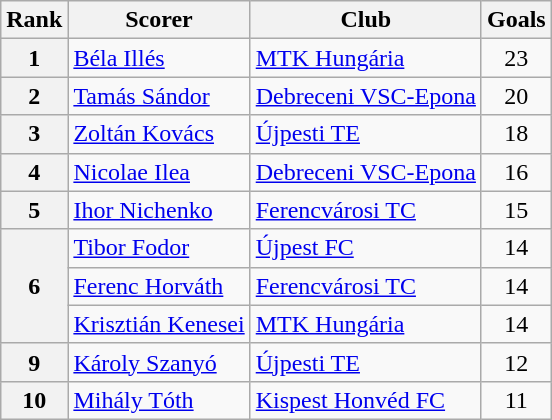<table class="wikitable" style="text-align:center">
<tr>
<th>Rank</th>
<th>Scorer</th>
<th>Club</th>
<th>Goals</th>
</tr>
<tr>
<th rowspan="1">1</th>
<td align=left> <a href='#'>Béla Illés</a></td>
<td align=left><a href='#'>MTK Hungária</a></td>
<td>23</td>
</tr>
<tr>
<th rowspan="1">2</th>
<td align=left> <a href='#'>Tamás Sándor</a></td>
<td align=left><a href='#'>Debreceni VSC-Epona</a></td>
<td>20</td>
</tr>
<tr>
<th rowspan="1">3</th>
<td align=left> <a href='#'>Zoltán Kovács</a></td>
<td align=left><a href='#'>Újpesti TE</a></td>
<td>18</td>
</tr>
<tr>
<th rowspan="1">4</th>
<td align=left> <a href='#'>Nicolae Ilea</a></td>
<td align=left><a href='#'>Debreceni VSC-Epona</a></td>
<td>16</td>
</tr>
<tr>
<th rowspan="1">5</th>
<td align=left> <a href='#'>Ihor Nichenko</a></td>
<td align=left><a href='#'>Ferencvárosi TC</a></td>
<td>15</td>
</tr>
<tr>
<th rowspan="3">6</th>
<td align=left> <a href='#'>Tibor Fodor</a></td>
<td align=left><a href='#'>Újpest FC</a></td>
<td>14</td>
</tr>
<tr>
<td align=left> <a href='#'>Ferenc Horváth</a></td>
<td align=left><a href='#'>Ferencvárosi TC</a></td>
<td>14</td>
</tr>
<tr>
<td align=left> <a href='#'>Krisztián Kenesei</a></td>
<td align=left><a href='#'>MTK Hungária</a></td>
<td>14</td>
</tr>
<tr>
<th rowspan="1">9</th>
<td align=left> <a href='#'>Károly Szanyó</a></td>
<td align=left><a href='#'>Újpesti TE</a></td>
<td>12</td>
</tr>
<tr>
<th rowspan="1">10</th>
<td align=left> <a href='#'>Mihály Tóth</a></td>
<td align=left><a href='#'>Kispest Honvéd FC</a></td>
<td>11</td>
</tr>
</table>
